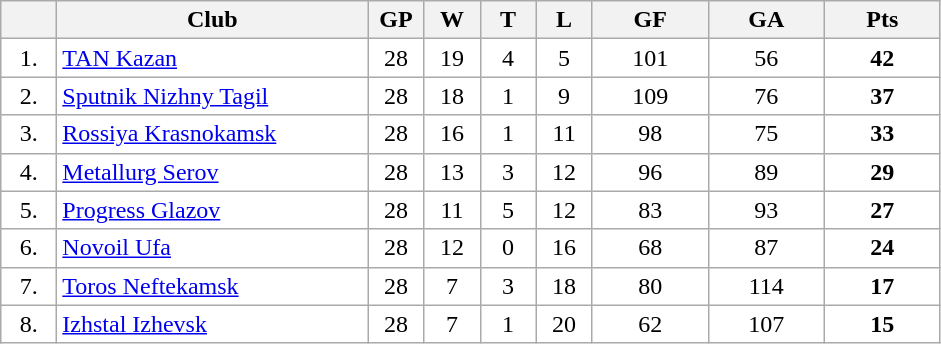<table class="wikitable">
<tr>
<th width="30"></th>
<th width="200">Club</th>
<th width="30">GP</th>
<th width="30">W</th>
<th width="30">T</th>
<th width="30">L</th>
<th width="70">GF</th>
<th width="70">GA</th>
<th width="70">Pts</th>
</tr>
<tr bgcolor="#FFFFFF" align="center">
<td>1.</td>
<td align="left"><a href='#'>TAN Kazan</a></td>
<td>28</td>
<td>19</td>
<td>4</td>
<td>5</td>
<td>101</td>
<td>56</td>
<td><strong>42</strong></td>
</tr>
<tr bgcolor="#FFFFFF" align="center">
<td>2.</td>
<td align="left"><a href='#'>Sputnik Nizhny Tagil</a></td>
<td>28</td>
<td>18</td>
<td>1</td>
<td>9</td>
<td>109</td>
<td>76</td>
<td><strong>37</strong></td>
</tr>
<tr bgcolor="#FFFFFF" align="center">
<td>3.</td>
<td align="left"><a href='#'>Rossiya Krasnokamsk</a></td>
<td>28</td>
<td>16</td>
<td>1</td>
<td>11</td>
<td>98</td>
<td>75</td>
<td><strong>33</strong></td>
</tr>
<tr bgcolor="#FFFFFF" align="center">
<td>4.</td>
<td align="left"><a href='#'>Metallurg Serov</a></td>
<td>28</td>
<td>13</td>
<td>3</td>
<td>12</td>
<td>96</td>
<td>89</td>
<td><strong>29</strong></td>
</tr>
<tr bgcolor="#FFFFFF" align="center">
<td>5.</td>
<td align="left"><a href='#'>Progress Glazov</a></td>
<td>28</td>
<td>11</td>
<td>5</td>
<td>12</td>
<td>83</td>
<td>93</td>
<td><strong>27</strong></td>
</tr>
<tr bgcolor="#FFFFFF" align="center">
<td>6.</td>
<td align="left"><a href='#'>Novoil Ufa</a></td>
<td>28</td>
<td>12</td>
<td>0</td>
<td>16</td>
<td>68</td>
<td>87</td>
<td><strong>24</strong></td>
</tr>
<tr bgcolor="#FFFFFF" align="center">
<td>7.</td>
<td align="left"><a href='#'>Toros Neftekamsk</a></td>
<td>28</td>
<td>7</td>
<td>3</td>
<td>18</td>
<td>80</td>
<td>114</td>
<td><strong>17</strong></td>
</tr>
<tr bgcolor="#FFFFFF" align="center">
<td>8.</td>
<td align="left"><a href='#'>Izhstal Izhevsk</a></td>
<td>28</td>
<td>7</td>
<td>1</td>
<td>20</td>
<td>62</td>
<td>107</td>
<td><strong>15</strong></td>
</tr>
</table>
